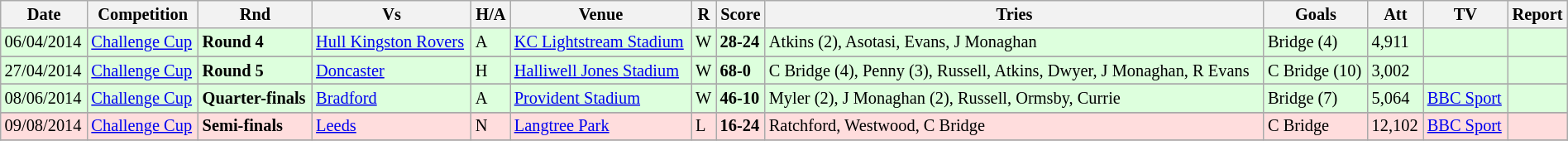<table class="wikitable" style="font-size:85%;" width="100%">
<tr>
<th>Date</th>
<th>Competition</th>
<th>Rnd</th>
<th>Vs</th>
<th>H/A</th>
<th>Venue</th>
<th>R</th>
<th>Score</th>
<th>Tries</th>
<th>Goals</th>
<th>Att</th>
<th>TV</th>
<th>Report</th>
</tr>
<tr style="background:#ddffdd;" width=20 | >
<td>06/04/2014</td>
<td><a href='#'>Challenge Cup</a></td>
<td><strong>Round 4</strong></td>
<td> <a href='#'>Hull Kingston Rovers</a></td>
<td>A</td>
<td><a href='#'>KC Lightstream Stadium</a></td>
<td>W</td>
<td><strong>28-24</strong></td>
<td>Atkins (2), Asotasi, Evans, J Monaghan</td>
<td>Bridge (4)</td>
<td>4,911</td>
<td></td>
<td></td>
</tr>
<tr>
</tr>
<tr style="background:#ddffdd;" width=20 | >
<td>27/04/2014</td>
<td><a href='#'>Challenge Cup</a></td>
<td><strong>Round 5</strong></td>
<td> <a href='#'>Doncaster</a></td>
<td>H</td>
<td><a href='#'>Halliwell Jones Stadium</a></td>
<td>W</td>
<td><strong>68-0</strong></td>
<td>C Bridge (4), Penny (3), Russell, Atkins, Dwyer, J Monaghan, R Evans</td>
<td>C Bridge (10)</td>
<td>3,002</td>
<td></td>
<td></td>
</tr>
<tr>
</tr>
<tr style="background:#ddffdd;" width=20 | >
<td>08/06/2014</td>
<td><a href='#'>Challenge Cup</a></td>
<td><strong>Quarter-finals</strong></td>
<td> <a href='#'>Bradford</a></td>
<td>A</td>
<td><a href='#'>Provident Stadium</a></td>
<td>W</td>
<td><strong>46-10</strong></td>
<td>Myler (2), J Monaghan (2), Russell, Ormsby, Currie</td>
<td>Bridge (7)</td>
<td>5,064</td>
<td><a href='#'>BBC Sport</a></td>
<td></td>
</tr>
<tr>
</tr>
<tr style="background:#ffdddd;" width=20 | >
<td>09/08/2014</td>
<td><a href='#'>Challenge Cup</a></td>
<td><strong>Semi-finals</strong></td>
<td> <a href='#'>Leeds</a></td>
<td>N</td>
<td><a href='#'>Langtree Park</a></td>
<td>L</td>
<td><strong>16-24</strong></td>
<td>Ratchford, Westwood, C Bridge</td>
<td>C Bridge</td>
<td>12,102</td>
<td><a href='#'>BBC Sport</a></td>
<td></td>
</tr>
<tr>
</tr>
</table>
